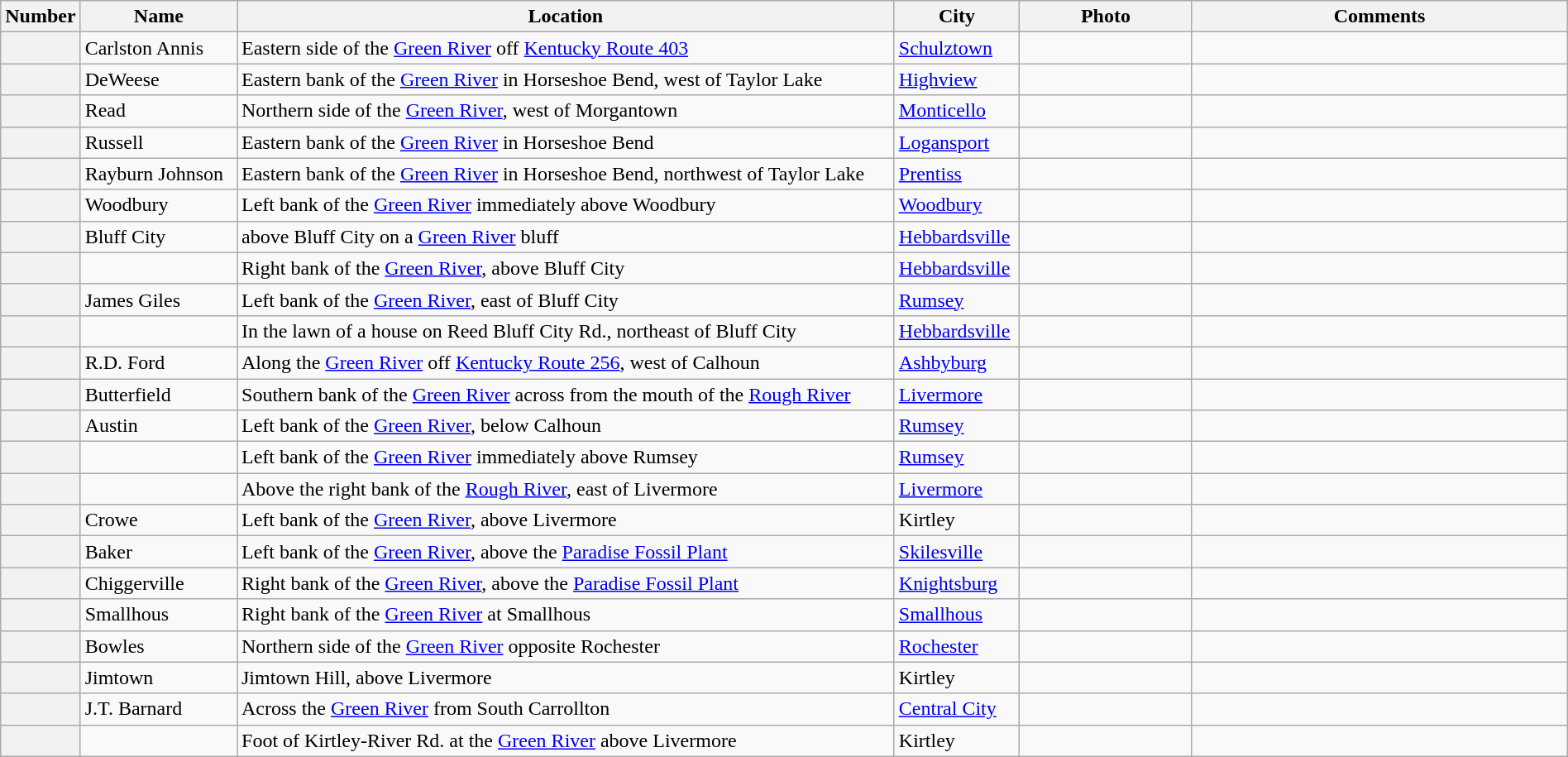<table class="wikitable sortable" style="width:100%">
<tr>
<th width = 5%><strong>Number</strong></th>
<th width = 10%><strong>Name</strong></th>
<th width = 42%><strong>Location</strong></th>
<th width = 8%><strong>City</strong></th>
<th width = 11%><strong>Photo</strong></th>
<th width = 24%><strong>Comments</strong></th>
</tr>
<tr ->
<th></th>
<td>Carlston Annis</td>
<td>Eastern side of the <a href='#'>Green River</a> off <a href='#'>Kentucky Route 403</a><br><small></small></td>
<td><a href='#'>Schulztown</a></td>
<td></td>
<td></td>
</tr>
<tr ->
<th></th>
<td>DeWeese</td>
<td>Eastern bank of the <a href='#'>Green River</a> in Horseshoe Bend, west of Taylor Lake<br><small></small></td>
<td><a href='#'>Highview</a></td>
<td></td>
<td></td>
</tr>
<tr ->
<th></th>
<td>Read</td>
<td>Northern side of the <a href='#'>Green River</a>, west of Morgantown<br><small></small></td>
<td><a href='#'>Monticello</a></td>
<td></td>
<td></td>
</tr>
<tr ->
<th></th>
<td>Russell</td>
<td>Eastern bank of the <a href='#'>Green River</a> in Horseshoe Bend<br><small></small></td>
<td><a href='#'>Logansport</a></td>
<td></td>
<td></td>
</tr>
<tr ->
<th></th>
<td>Rayburn Johnson</td>
<td>Eastern bank of the <a href='#'>Green River</a> in Horseshoe Bend, northwest of Taylor Lake<br><small></small></td>
<td><a href='#'>Prentiss</a></td>
<td></td>
<td></td>
</tr>
<tr ->
<th></th>
<td>Woodbury</td>
<td>Left bank of the <a href='#'>Green River</a> immediately above Woodbury<br><small></small></td>
<td><a href='#'>Woodbury</a></td>
<td></td>
<td></td>
</tr>
<tr ->
<th></th>
<td>Bluff City</td>
<td> above Bluff City on a <a href='#'>Green River</a> bluff<br><small></small></td>
<td><a href='#'>Hebbardsville</a></td>
<td></td>
<td></td>
</tr>
<tr ->
<th></th>
<td><em></em></td>
<td>Right bank of the <a href='#'>Green River</a>,  above Bluff City<br><small></small></td>
<td><a href='#'>Hebbardsville</a></td>
<td></td>
<td></td>
</tr>
<tr ->
<th></th>
<td>James Giles</td>
<td>Left bank of the <a href='#'>Green River</a>, east of Bluff City<br><small></small></td>
<td><a href='#'>Rumsey</a></td>
<td></td>
<td></td>
</tr>
<tr ->
<th></th>
<td><em></em></td>
<td>In the lawn of a house on Reed Bluff City Rd., northeast of Bluff City<br><small></small></td>
<td><a href='#'>Hebbardsville</a></td>
<td></td>
<td></td>
</tr>
<tr ->
<th></th>
<td>R.D. Ford</td>
<td>Along the <a href='#'>Green River</a> off <a href='#'>Kentucky Route 256</a>, west of Calhoun<br><small></small></td>
<td><a href='#'>Ashbyburg</a></td>
<td></td>
<td></td>
</tr>
<tr ->
<th></th>
<td>Butterfield</td>
<td>Southern bank of the <a href='#'>Green River</a> across from the mouth of the <a href='#'>Rough River</a><br><small></small></td>
<td><a href='#'>Livermore</a></td>
<td></td>
<td></td>
</tr>
<tr ->
<th></th>
<td>Austin</td>
<td>Left bank of the <a href='#'>Green River</a>,  below Calhoun<br><small></small></td>
<td><a href='#'>Rumsey</a></td>
<td></td>
<td></td>
</tr>
<tr ->
<th></th>
<td><em></em></td>
<td>Left bank of the <a href='#'>Green River</a> immediately above Rumsey<br><small></small></td>
<td><a href='#'>Rumsey</a></td>
<td></td>
<td></td>
</tr>
<tr ->
<th></th>
<td><em></em></td>
<td>Above the right bank of the <a href='#'>Rough River</a>,  east of Livermore<br><small></small></td>
<td><a href='#'>Livermore</a></td>
<td></td>
<td></td>
</tr>
<tr ->
<th></th>
<td>Crowe</td>
<td>Left bank of the <a href='#'>Green River</a>,  above Livermore<br><small></small></td>
<td>Kirtley</td>
<td></td>
<td></td>
</tr>
<tr ->
<th></th>
<td>Baker</td>
<td>Left bank of the <a href='#'>Green River</a>,  above the <a href='#'>Paradise Fossil Plant</a><br><small></small></td>
<td><a href='#'>Skilesville</a></td>
<td></td>
<td></td>
</tr>
<tr ->
<th></th>
<td>Chiggerville</td>
<td>Right bank of the <a href='#'>Green River</a>,  above the <a href='#'>Paradise Fossil Plant</a><br><small></small></td>
<td><a href='#'>Knightsburg</a></td>
<td></td>
<td></td>
</tr>
<tr ->
<th></th>
<td>Smallhous</td>
<td>Right bank of the <a href='#'>Green River</a> at Smallhous<br><small></small></td>
<td><a href='#'>Smallhous</a></td>
<td></td>
<td></td>
</tr>
<tr ->
<th></th>
<td>Bowles</td>
<td>Northern side of the <a href='#'>Green River</a> opposite Rochester<br><small></small></td>
<td><a href='#'>Rochester</a></td>
<td></td>
<td></td>
</tr>
<tr ->
<th></th>
<td>Jimtown</td>
<td>Jimtown Hill,  above Livermore<br><small></small></td>
<td>Kirtley</td>
<td></td>
<td></td>
</tr>
<tr ->
<th></th>
<td>J.T. Barnard</td>
<td>Across the <a href='#'>Green River</a> from South Carrollton<br><small></small></td>
<td><a href='#'>Central City</a></td>
<td></td>
<td></td>
</tr>
<tr ->
<th></th>
<td><em></em></td>
<td>Foot of Kirtley-River Rd. at the <a href='#'>Green River</a> above Livermore<br><small></small></td>
<td>Kirtley</td>
<td></td>
<td></td>
</tr>
</table>
